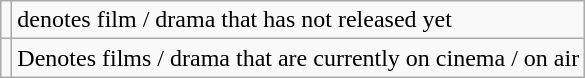<table class="wikitable">
<tr>
<td></td>
<td>denotes film / drama that has not released yet</td>
</tr>
<tr>
<td></td>
<td>Denotes films / drama that are currently on cinema / on air</td>
</tr>
</table>
